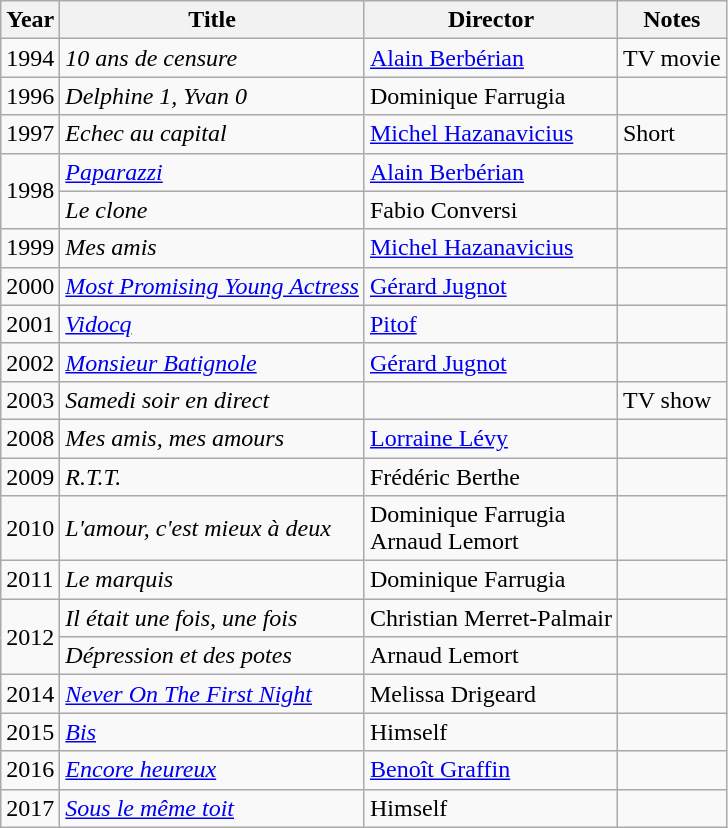<table class="wikitable sortable">
<tr>
<th>Year</th>
<th>Title</th>
<th>Director</th>
<th class="unsortable">Notes</th>
</tr>
<tr>
<td>1994</td>
<td><em>10 ans de censure</em></td>
<td><a href='#'>Alain Berbérian</a></td>
<td>TV movie</td>
</tr>
<tr>
<td>1996</td>
<td><em>Delphine 1, Yvan 0</em></td>
<td>Dominique Farrugia</td>
<td></td>
</tr>
<tr>
<td>1997</td>
<td><em>Echec au capital</em></td>
<td><a href='#'>Michel Hazanavicius</a></td>
<td>Short</td>
</tr>
<tr>
<td rowspan=2>1998</td>
<td><em><a href='#'>Paparazzi</a></em></td>
<td><a href='#'>Alain Berbérian</a></td>
<td></td>
</tr>
<tr>
<td><em>Le clone</em></td>
<td>Fabio Conversi</td>
<td></td>
</tr>
<tr>
<td>1999</td>
<td><em>Mes amis</em></td>
<td><a href='#'>Michel Hazanavicius</a></td>
<td></td>
</tr>
<tr>
<td>2000</td>
<td><em><a href='#'>Most Promising Young Actress</a></em></td>
<td><a href='#'>Gérard Jugnot</a></td>
<td></td>
</tr>
<tr>
<td>2001</td>
<td><em><a href='#'>Vidocq</a></em></td>
<td><a href='#'>Pitof</a></td>
<td></td>
</tr>
<tr>
<td>2002</td>
<td><em><a href='#'>Monsieur Batignole</a></em></td>
<td><a href='#'>Gérard Jugnot</a></td>
<td></td>
</tr>
<tr>
<td>2003</td>
<td><em>Samedi soir en direct</em></td>
<td></td>
<td>TV show</td>
</tr>
<tr>
<td>2008</td>
<td><em>Mes amis, mes amours</em></td>
<td><a href='#'>Lorraine Lévy</a></td>
<td></td>
</tr>
<tr>
<td>2009</td>
<td><em>R.T.T.</em></td>
<td>Frédéric Berthe</td>
<td></td>
</tr>
<tr>
<td>2010</td>
<td><em>L'amour, c'est mieux à deux</em></td>
<td>Dominique Farrugia<br>Arnaud Lemort</td>
<td></td>
</tr>
<tr>
<td>2011</td>
<td><em>Le marquis</em></td>
<td>Dominique Farrugia</td>
<td></td>
</tr>
<tr>
<td rowspan=2>2012</td>
<td><em>Il était une fois, une fois</em></td>
<td>Christian Merret-Palmair</td>
<td></td>
</tr>
<tr>
<td><em>Dépression et des potes</em></td>
<td>Arnaud Lemort</td>
<td></td>
</tr>
<tr>
<td>2014</td>
<td><em><a href='#'>Never On The First Night</a></em></td>
<td>Melissa Drigeard</td>
<td></td>
</tr>
<tr>
<td>2015</td>
<td><em><a href='#'>Bis</a></em></td>
<td>Himself</td>
<td></td>
</tr>
<tr>
<td>2016</td>
<td><em><a href='#'>Encore heureux</a></em></td>
<td><a href='#'>Benoît Graffin</a></td>
<td></td>
</tr>
<tr>
<td>2017</td>
<td><em><a href='#'>Sous le même toit</a></em></td>
<td>Himself</td>
<td></td>
</tr>
</table>
